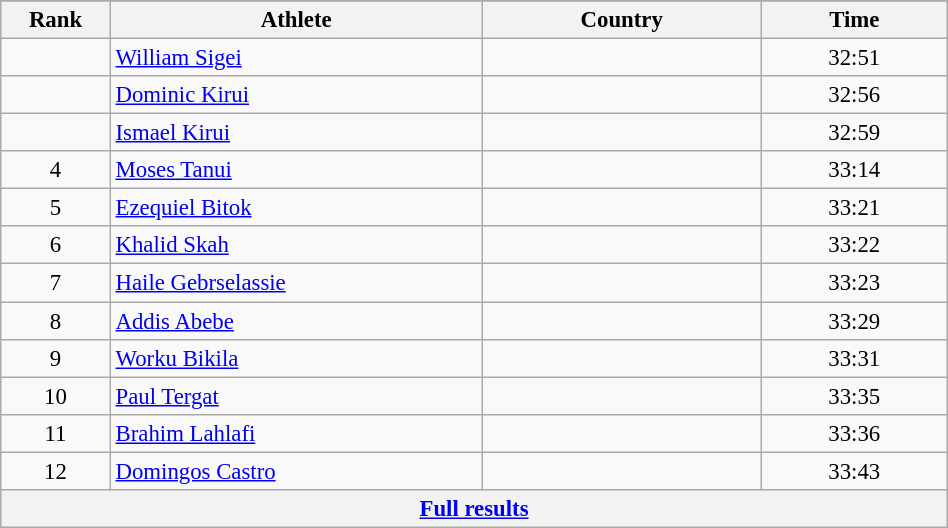<table class="wikitable sortable" style=" text-align:center; font-size:95%;" width="50%">
<tr>
</tr>
<tr>
<th width=5%>Rank</th>
<th width=20%>Athlete</th>
<th width=15%>Country</th>
<th width=10%>Time</th>
</tr>
<tr>
<td align=center></td>
<td align=left><a href='#'>William Sigei</a></td>
<td align=left></td>
<td>32:51</td>
</tr>
<tr>
<td align=center></td>
<td align=left><a href='#'>Dominic Kirui</a></td>
<td align=left></td>
<td>32:56</td>
</tr>
<tr>
<td align=center></td>
<td align=left><a href='#'>Ismael Kirui</a></td>
<td align=left></td>
<td>32:59</td>
</tr>
<tr>
<td align=center>4</td>
<td align=left><a href='#'>Moses Tanui</a></td>
<td align=left></td>
<td>33:14</td>
</tr>
<tr>
<td align=center>5</td>
<td align=left><a href='#'>Ezequiel Bitok</a></td>
<td align=left></td>
<td>33:21</td>
</tr>
<tr>
<td align=center>6</td>
<td align=left><a href='#'>Khalid Skah</a></td>
<td align=left></td>
<td>33:22</td>
</tr>
<tr>
<td align=center>7</td>
<td align=left><a href='#'>Haile Gebrselassie</a></td>
<td align=left></td>
<td>33:23</td>
</tr>
<tr>
<td align=center>8</td>
<td align=left><a href='#'>Addis Abebe</a></td>
<td align=left></td>
<td>33:29</td>
</tr>
<tr>
<td align=center>9</td>
<td align=left><a href='#'>Worku Bikila</a></td>
<td align=left></td>
<td>33:31</td>
</tr>
<tr>
<td align=center>10</td>
<td align=left><a href='#'>Paul Tergat</a></td>
<td align=left></td>
<td>33:35</td>
</tr>
<tr>
<td align=center>11</td>
<td align=left><a href='#'>Brahim Lahlafi</a></td>
<td align=left></td>
<td>33:36</td>
</tr>
<tr>
<td align=center>12</td>
<td align=left><a href='#'>Domingos Castro</a></td>
<td align=left></td>
<td>33:43</td>
</tr>
<tr class="sortbottom">
<th colspan=4 align=center><a href='#'>Full results</a></th>
</tr>
</table>
